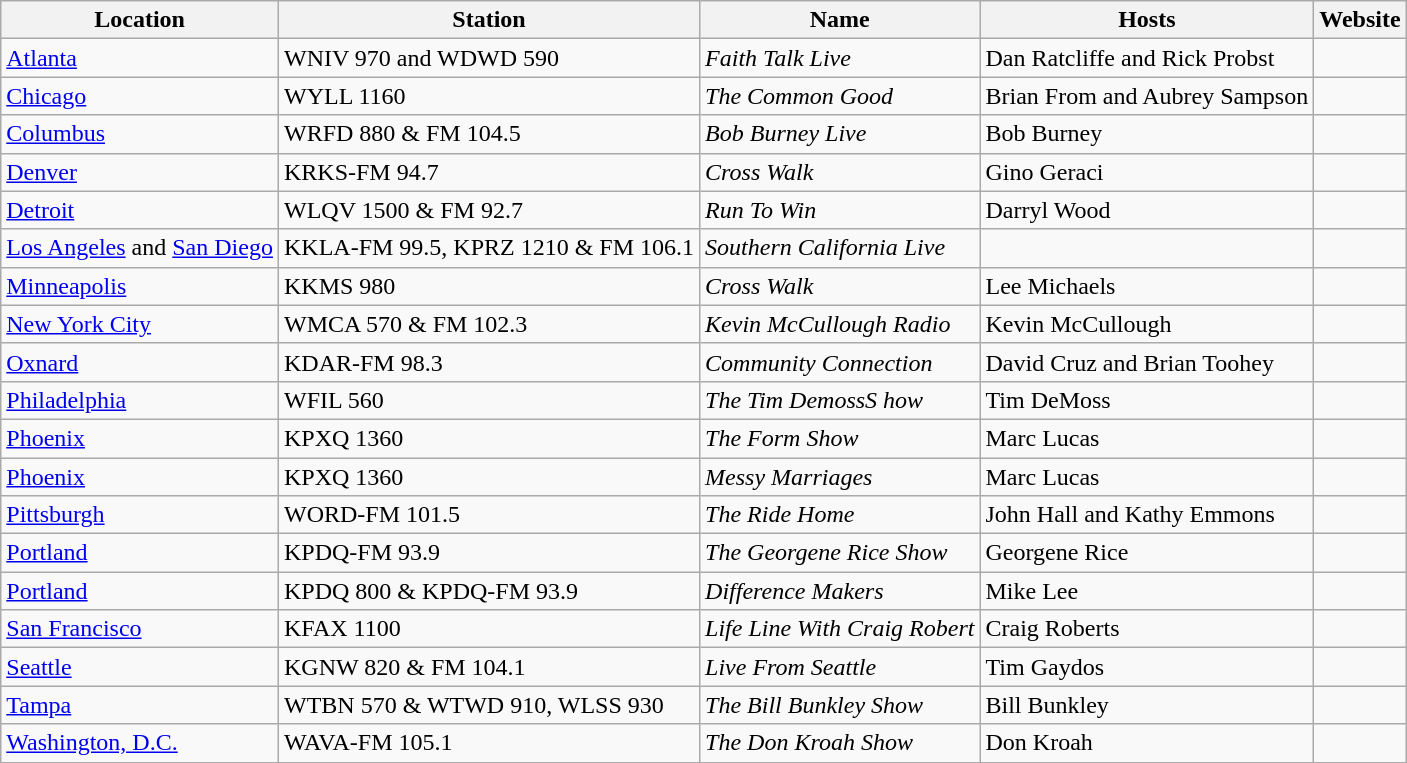<table class="wikitable">
<tr>
<th>Location</th>
<th>Station</th>
<th>Name</th>
<th>Hosts</th>
<th>Website</th>
</tr>
<tr>
<td><a href='#'>Atlanta</a></td>
<td>WNIV 970 and WDWD 590</td>
<td><em>Faith Talk Live</em></td>
<td>Dan Ratcliffe and Rick Probst</td>
<td></td>
</tr>
<tr>
<td><a href='#'>Chicago</a></td>
<td>WYLL 1160</td>
<td><em>The Common Good</em></td>
<td>Brian From and Aubrey Sampson</td>
<td></td>
</tr>
<tr>
<td><a href='#'>Columbus</a></td>
<td>WRFD 880 & FM 104.5</td>
<td><em>Bob Burney Live</em></td>
<td>Bob Burney</td>
<td></td>
</tr>
<tr>
<td><a href='#'>Denver</a></td>
<td>KRKS-FM 94.7</td>
<td><em>Cross Walk</em></td>
<td>Gino Geraci</td>
<td></td>
</tr>
<tr>
<td><a href='#'>Detroit</a></td>
<td>WLQV 1500 & FM 92.7</td>
<td><em>Run To Win</em></td>
<td>Darryl Wood</td>
<td></td>
</tr>
<tr>
<td><a href='#'>Los Angeles</a> and <a href='#'>San Diego</a></td>
<td>KKLA-FM 99.5, KPRZ 1210 & FM 106.1</td>
<td><em>Southern California Live</em></td>
<td></td>
<td></td>
</tr>
<tr>
<td><a href='#'>Minneapolis</a></td>
<td>KKMS 980</td>
<td><em>Cross Walk</em></td>
<td>Lee Michaels</td>
<td></td>
</tr>
<tr>
<td><a href='#'>New York City</a></td>
<td>WMCA 570 & FM 102.3</td>
<td><em>Kevin McCullough Radio</em></td>
<td>Kevin McCullough</td>
<td></td>
</tr>
<tr>
<td><a href='#'>Oxnard</a></td>
<td>KDAR-FM 98.3</td>
<td><em>Community Connection</em></td>
<td>David Cruz and Brian Toohey</td>
<td></td>
</tr>
<tr>
<td><a href='#'>Philadelphia</a></td>
<td>WFIL 560</td>
<td><em>The Tim DemossS how</em></td>
<td>Tim DeMoss</td>
<td></td>
</tr>
<tr>
<td><a href='#'>Phoenix</a></td>
<td>KPXQ 1360</td>
<td><em>The Form Show</em></td>
<td>Marc Lucas</td>
<td></td>
</tr>
<tr>
<td><a href='#'>Phoenix</a></td>
<td>KPXQ 1360</td>
<td><em>Messy Marriages</em></td>
<td>Marc Lucas</td>
<td></td>
</tr>
<tr>
<td><a href='#'>Pittsburgh</a></td>
<td>WORD-FM 101.5</td>
<td><em>The Ride Home</em></td>
<td>John Hall and Kathy Emmons</td>
<td></td>
</tr>
<tr>
<td><a href='#'>Portland</a></td>
<td>KPDQ-FM 93.9</td>
<td><em>The Georgene Rice Show</em></td>
<td>Georgene Rice</td>
<td></td>
</tr>
<tr>
<td><a href='#'>Portland</a></td>
<td>KPDQ 800 & KPDQ-FM 93.9</td>
<td><em>Difference Makers</em></td>
<td>Mike Lee</td>
<td></td>
</tr>
<tr>
<td><a href='#'>San Francisco</a></td>
<td>KFAX 1100</td>
<td><em>Life Line With Craig Robert</em></td>
<td>Craig Roberts</td>
<td></td>
</tr>
<tr>
<td><a href='#'>Seattle</a></td>
<td>KGNW 820 & FM 104.1</td>
<td><em>Live From Seattle</em></td>
<td>Tim Gaydos</td>
<td></td>
</tr>
<tr>
<td><a href='#'>Tampa</a></td>
<td>WTBN 570 & WTWD 910, WLSS 930</td>
<td><em>The Bill Bunkley Show</em></td>
<td>Bill Bunkley</td>
<td></td>
</tr>
<tr>
<td><a href='#'>Washington, D.C.</a></td>
<td>WAVA-FM 105.1</td>
<td><em>The Don Kroah Show</em></td>
<td>Don Kroah</td>
<td></td>
</tr>
</table>
